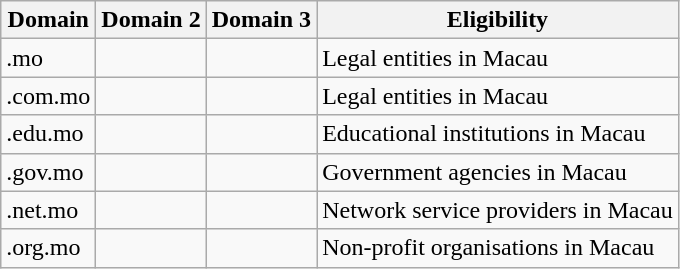<table class="wikitable">
<tr>
<th>Domain</th>
<th>Domain 2</th>
<th>Domain 3</th>
<th>Eligibility</th>
</tr>
<tr>
<td>.mo</td>
<td></td>
<td></td>
<td>Legal entities in Macau</td>
</tr>
<tr>
<td>.com.mo</td>
<td></td>
<td></td>
<td>Legal entities in Macau</td>
</tr>
<tr>
<td>.edu.mo</td>
<td></td>
<td></td>
<td>Educational institutions in Macau</td>
</tr>
<tr>
<td>.gov.mo</td>
<td></td>
<td></td>
<td>Government agencies in Macau</td>
</tr>
<tr>
<td>.net.mo</td>
<td></td>
<td></td>
<td>Network service providers in Macau</td>
</tr>
<tr>
<td>.org.mo</td>
<td></td>
<td></td>
<td>Non-profit organisations in Macau</td>
</tr>
</table>
